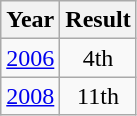<table class="wikitable" style="text-align:center">
<tr>
<th>Year</th>
<th>Result</th>
</tr>
<tr>
<td><a href='#'>2006</a></td>
<td>4th</td>
</tr>
<tr>
<td><a href='#'>2008</a></td>
<td>11th</td>
</tr>
</table>
